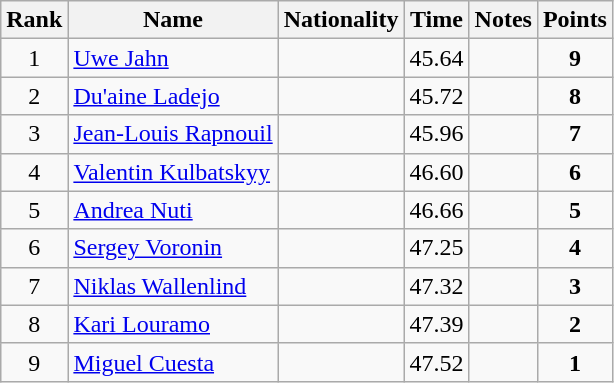<table class="wikitable sortable" style="text-align:center">
<tr>
<th>Rank</th>
<th>Name</th>
<th>Nationality</th>
<th>Time</th>
<th>Notes</th>
<th>Points</th>
</tr>
<tr>
<td>1</td>
<td align=left><a href='#'>Uwe Jahn</a></td>
<td align=left></td>
<td>45.64</td>
<td></td>
<td><strong>9</strong></td>
</tr>
<tr>
<td>2</td>
<td align=left><a href='#'>Du'aine Ladejo</a></td>
<td align=left></td>
<td>45.72</td>
<td></td>
<td><strong>8</strong></td>
</tr>
<tr>
<td>3</td>
<td align=left><a href='#'>Jean-Louis Rapnouil</a></td>
<td align=left></td>
<td>45.96</td>
<td></td>
<td><strong>7</strong></td>
</tr>
<tr>
<td>4</td>
<td align=left><a href='#'>Valentin Kulbatskyy</a></td>
<td align=left></td>
<td>46.60</td>
<td></td>
<td><strong>6</strong></td>
</tr>
<tr>
<td>5</td>
<td align=left><a href='#'>Andrea Nuti</a></td>
<td align=left></td>
<td>46.66</td>
<td></td>
<td><strong>5</strong></td>
</tr>
<tr>
<td>6</td>
<td align=left><a href='#'>Sergey Voronin</a></td>
<td align=left></td>
<td>47.25</td>
<td></td>
<td><strong>4</strong></td>
</tr>
<tr>
<td>7</td>
<td align=left><a href='#'>Niklas Wallenlind</a></td>
<td align=left></td>
<td>47.32</td>
<td></td>
<td><strong>3</strong></td>
</tr>
<tr>
<td>8</td>
<td align=left><a href='#'>Kari Louramo</a></td>
<td align=left></td>
<td>47.39</td>
<td></td>
<td><strong>2</strong></td>
</tr>
<tr>
<td>9</td>
<td align=left><a href='#'>Miguel Cuesta</a></td>
<td align=left></td>
<td>47.52</td>
<td></td>
<td><strong>1</strong></td>
</tr>
</table>
